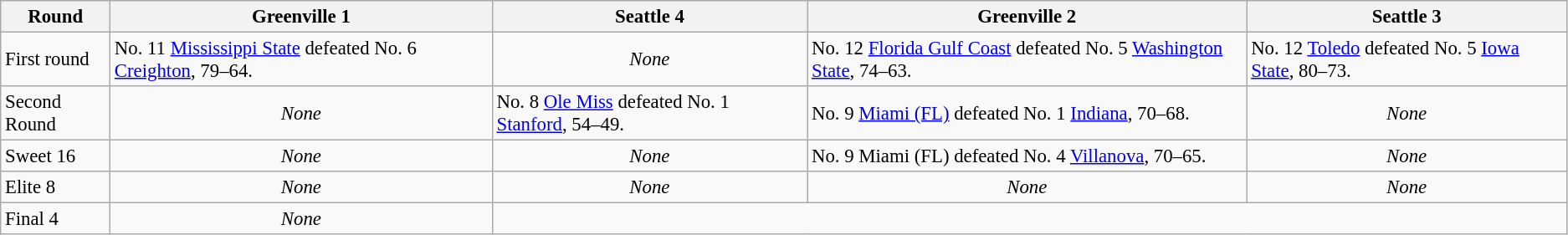<table class="wikitable" style="text-align:left; font-size: 95%;">
<tr>
<th>Round</th>
<th>Greenville 1</th>
<th>Seattle 4</th>
<th>Greenville 2</th>
<th>Seattle 3</th>
</tr>
<tr>
<td>First round</td>
<td>No. 11 <a href='#'>Mississippi State</a> defeated No. 6 <a href='#'>Creighton</a>, 79–64.</td>
<td align=center><em>None</em></td>
<td>No. 12 <a href='#'>Florida Gulf Coast</a> defeated No. 5 <a href='#'>Washington State</a>, 74–63.</td>
<td>No. 12 <a href='#'>Toledo</a> defeated No. 5 <a href='#'>Iowa State</a>, 80–73.</td>
</tr>
<tr>
<td>Second Round</td>
<td align=center><em>None</em></td>
<td>No. 8 <a href='#'>Ole Miss</a> defeated No. 1 <a href='#'>Stanford</a>, 54–49.</td>
<td>No. 9 <a href='#'>Miami (FL)</a> defeated No. 1 <a href='#'>Indiana</a>, 70–68.</td>
<td align=center><em>None</em></td>
</tr>
<tr>
<td>Sweet 16</td>
<td align=center><em>None</em></td>
<td align=center><em>None</em></td>
<td>No. 9 Miami (FL) defeated No. 4 <a href='#'>Villanova</a>, 70–65.</td>
<td align=center><em>None</em></td>
</tr>
<tr>
<td>Elite 8</td>
<td align=center><em>None</em></td>
<td align=center><em>None</em></td>
<td align=center><em>None</em></td>
<td align=center><em>None</em></td>
</tr>
<tr>
<td>Final 4</td>
<td align=center><em>None</em></td>
</tr>
</table>
